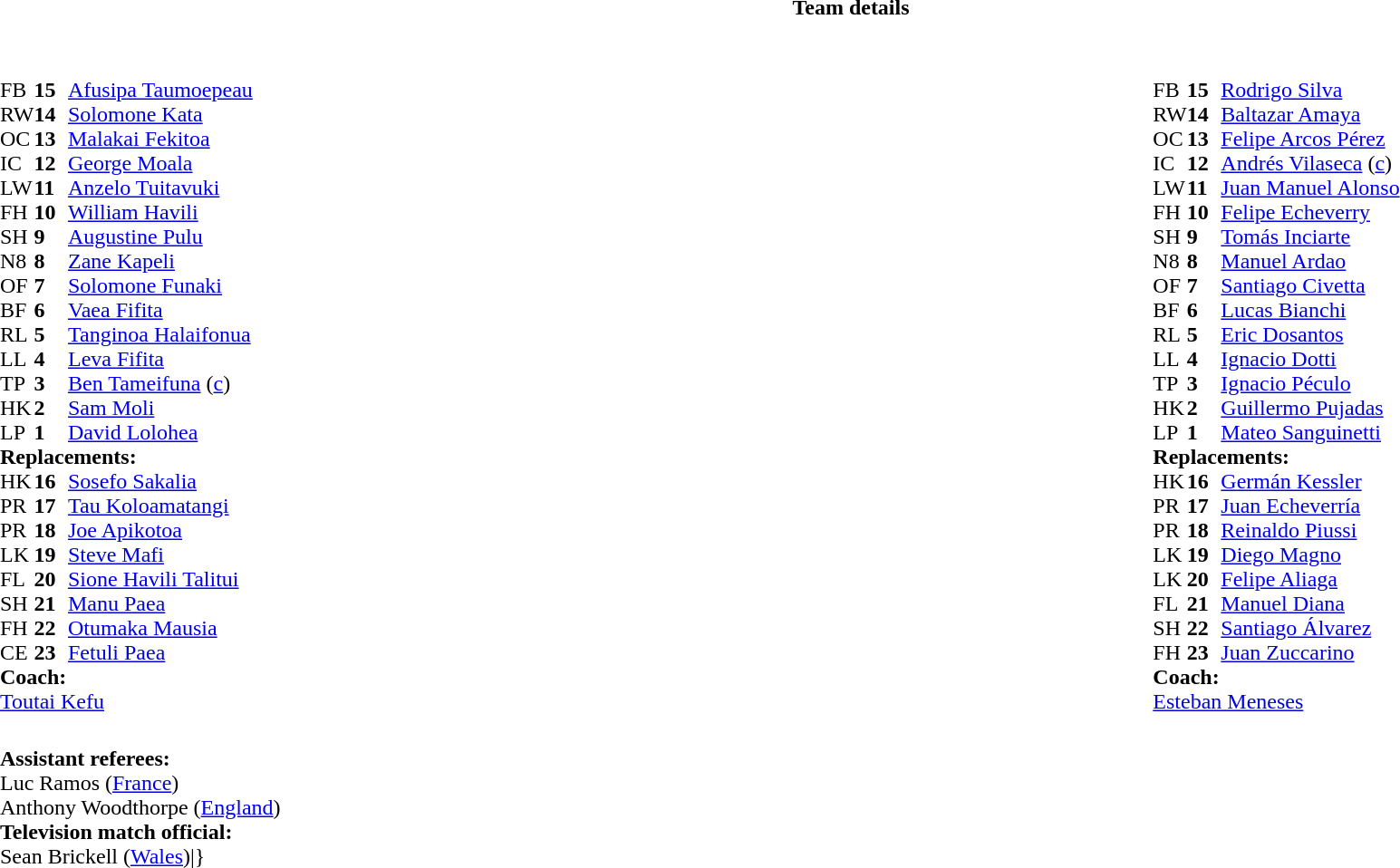<table border="0" style="width:100%;" class="collapsible collapsed">
<tr>
<th>Team details</th>
</tr>
<tr>
<td><br><table style="width:100%">
<tr>
<td style="vertical-align:top;width:50%"><br><table cellspacing="0" cellpadding="0">
<tr>
<th width="25"></th>
<th width="25"></th>
</tr>
<tr>
<td>FB</td>
<td><strong>15</strong></td>
<td><a href='#'>Afusipa Taumoepeau</a></td>
<td></td>
<td></td>
</tr>
<tr>
<td>RW</td>
<td><strong>14</strong></td>
<td><a href='#'>Solomone Kata</a></td>
</tr>
<tr>
<td>OC</td>
<td><strong>13</strong></td>
<td><a href='#'>Malakai Fekitoa</a></td>
</tr>
<tr>
<td>IC</td>
<td><strong>12</strong></td>
<td><a href='#'>George Moala</a></td>
<td></td>
</tr>
<tr>
<td>LW</td>
<td><strong>11</strong></td>
<td><a href='#'>Anzelo Tuitavuki</a></td>
<td></td>
<td></td>
</tr>
<tr>
<td>FH</td>
<td><strong>10</strong></td>
<td><a href='#'>William Havili</a></td>
<td></td>
<td></td>
<td></td>
</tr>
<tr>
<td>SH</td>
<td><strong>9</strong></td>
<td><a href='#'>Augustine Pulu</a></td>
<td></td>
<td></td>
</tr>
<tr>
<td>N8</td>
<td><strong>8</strong></td>
<td><a href='#'>Zane Kapeli</a></td>
<td></td>
<td></td>
<td></td>
</tr>
<tr>
<td>OF</td>
<td><strong>7</strong></td>
<td><a href='#'>Solomone Funaki</a></td>
<td></td>
<td></td>
</tr>
<tr>
<td>BF</td>
<td><strong>6</strong></td>
<td><a href='#'>Vaea Fifita</a></td>
</tr>
<tr>
<td>RL</td>
<td><strong>5</strong></td>
<td><a href='#'>Tanginoa Halaifonua</a></td>
</tr>
<tr>
<td>LL</td>
<td><strong>4</strong></td>
<td><a href='#'>Leva Fifita</a></td>
<td></td>
<td></td>
</tr>
<tr>
<td>TP</td>
<td><strong>3</strong></td>
<td><a href='#'>Ben Tameifuna</a> (<a href='#'>c</a>)</td>
<td></td>
<td></td>
</tr>
<tr>
<td>HK</td>
<td><strong>2</strong></td>
<td><a href='#'>Sam Moli</a></td>
<td></td>
<td></td>
</tr>
<tr>
<td>LP</td>
<td><strong>1</strong></td>
<td><a href='#'>David Lolohea</a></td>
<td></td>
<td></td>
</tr>
<tr>
<td colspan="3"><strong>Replacements:</strong></td>
</tr>
<tr>
<td>HK</td>
<td><strong>16</strong></td>
<td><a href='#'>Sosefo Sakalia</a></td>
<td></td>
<td></td>
</tr>
<tr>
<td>PR</td>
<td><strong>17</strong></td>
<td><a href='#'>Tau Koloamatangi</a></td>
<td></td>
<td></td>
</tr>
<tr>
<td>PR</td>
<td><strong>18</strong></td>
<td><a href='#'>Joe Apikotoa</a></td>
<td></td>
<td></td>
<td></td>
<td></td>
</tr>
<tr>
<td>LK</td>
<td><strong>19</strong></td>
<td><a href='#'>Steve Mafi</a></td>
<td></td>
<td></td>
</tr>
<tr>
<td>FL</td>
<td><strong>20</strong></td>
<td><a href='#'>Sione Havili Talitui</a></td>
<td></td>
<td></td>
</tr>
<tr>
<td>SH</td>
<td><strong>21</strong></td>
<td><a href='#'>Manu Paea</a></td>
<td></td>
<td></td>
</tr>
<tr>
<td>FH</td>
<td><strong>22</strong></td>
<td><a href='#'>Otumaka Mausia</a></td>
<td></td>
<td></td>
</tr>
<tr>
<td>CE</td>
<td><strong>23</strong></td>
<td><a href='#'>Fetuli Paea</a></td>
<td></td>
<td></td>
</tr>
<tr>
<td colspan="3"><strong>Coach:</strong></td>
</tr>
<tr>
<td colspan="3"> <a href='#'>Toutai Kefu</a></td>
</tr>
</table>
</td>
<td style="vertical-align:top"></td>
<td style="vertical-align:top;width:50%"><br><table cellspacing="0" cellpadding="0" style="margin:auto">
<tr>
<th width="25"></th>
<th width="25"></th>
</tr>
<tr>
<td>FB</td>
<td><strong>15</strong></td>
<td><a href='#'>Rodrigo Silva</a></td>
<td></td>
<td></td>
</tr>
<tr>
<td>RW</td>
<td><strong>14</strong></td>
<td><a href='#'>Baltazar Amaya</a></td>
</tr>
<tr>
<td>OC</td>
<td><strong>13</strong></td>
<td><a href='#'>Felipe Arcos Pérez</a></td>
</tr>
<tr>
<td>IC</td>
<td><strong>12</strong></td>
<td><a href='#'>Andrés Vilaseca</a> (<a href='#'>c</a>)</td>
</tr>
<tr>
<td>LW</td>
<td><strong>11</strong></td>
<td><a href='#'>Juan Manuel Alonso</a> </td>
<td></td>
</tr>
<tr>
<td>FH</td>
<td><strong>10</strong></td>
<td><a href='#'>Felipe Echeverry</a></td>
</tr>
<tr>
<td>SH</td>
<td><strong>9</strong></td>
<td><a href='#'>Tomás Inciarte</a></td>
<td></td>
<td></td>
</tr>
<tr>
<td>N8</td>
<td><strong>8</strong></td>
<td><a href='#'>Manuel Ardao</a></td>
</tr>
<tr>
<td>OF</td>
<td><strong>7</strong></td>
<td><a href='#'>Santiago Civetta</a></td>
<td></td>
<td></td>
</tr>
<tr>
<td>BF</td>
<td><strong>6</strong></td>
<td><a href='#'>Lucas Bianchi</a></td>
<td></td>
<td></td>
</tr>
<tr>
<td>RL</td>
<td><strong>5</strong></td>
<td><a href='#'>Eric Dosantos</a></td>
<td></td>
<td></td>
</tr>
<tr>
<td>LL</td>
<td><strong>4</strong></td>
<td><a href='#'>Ignacio Dotti</a></td>
<td></td>
<td></td>
</tr>
<tr>
<td>TP</td>
<td><strong>3</strong></td>
<td><a href='#'>Ignacio Péculo</a></td>
</tr>
<tr>
<td>HK</td>
<td><strong>2</strong></td>
<td><a href='#'>Guillermo Pujadas</a></td>
<td></td>
<td></td>
</tr>
<tr>
<td>LP</td>
<td><strong>1</strong></td>
<td><a href='#'>Mateo Sanguinetti</a></td>
<td></td>
<td></td>
</tr>
<tr>
<td colspan=3><strong>Replacements:</strong></td>
</tr>
<tr>
<td>HK</td>
<td><strong>16</strong></td>
<td><a href='#'>Germán Kessler</a></td>
<td></td>
<td></td>
</tr>
<tr>
<td>PR</td>
<td><strong>17</strong></td>
<td><a href='#'>Juan Echeverría</a></td>
<td></td>
<td></td>
</tr>
<tr>
<td>PR</td>
<td><strong>18</strong></td>
<td><a href='#'>Reinaldo Piussi</a></td>
<td></td>
<td></td>
</tr>
<tr>
<td>LK</td>
<td><strong>19</strong></td>
<td><a href='#'>Diego Magno</a></td>
<td></td>
<td></td>
</tr>
<tr>
<td>LK</td>
<td><strong>20</strong></td>
<td><a href='#'>Felipe Aliaga</a></td>
<td></td>
<td></td>
</tr>
<tr>
<td>FL</td>
<td><strong>21</strong></td>
<td><a href='#'>Manuel Diana</a></td>
<td></td>
<td></td>
</tr>
<tr>
<td>SH</td>
<td><strong>22</strong></td>
<td><a href='#'>Santiago Álvarez</a></td>
<td></td>
<td></td>
</tr>
<tr>
<td>FH</td>
<td><strong>23</strong></td>
<td><a href='#'>Juan Zuccarino</a></td>
<td></td>
<td></td>
</tr>
<tr>
<td colspan=3><strong>Coach:</strong></td>
</tr>
<tr>
<td colspan="4"> <a href='#'>Esteban Meneses</a></td>
</tr>
</table>
</td>
</tr>
</table>
<table style="width:100%">
<tr>
<td><br><strong>Assistant referees:</strong>
<br>Luc Ramos (<a href='#'>France</a>)
<br>Anthony Woodthorpe (<a href='#'>England</a>)
<br><strong>Television match official:</strong>
<br>Sean Brickell (<a href='#'>Wales</a>)|}</td>
</tr>
</table>
</td>
</tr>
</table>
